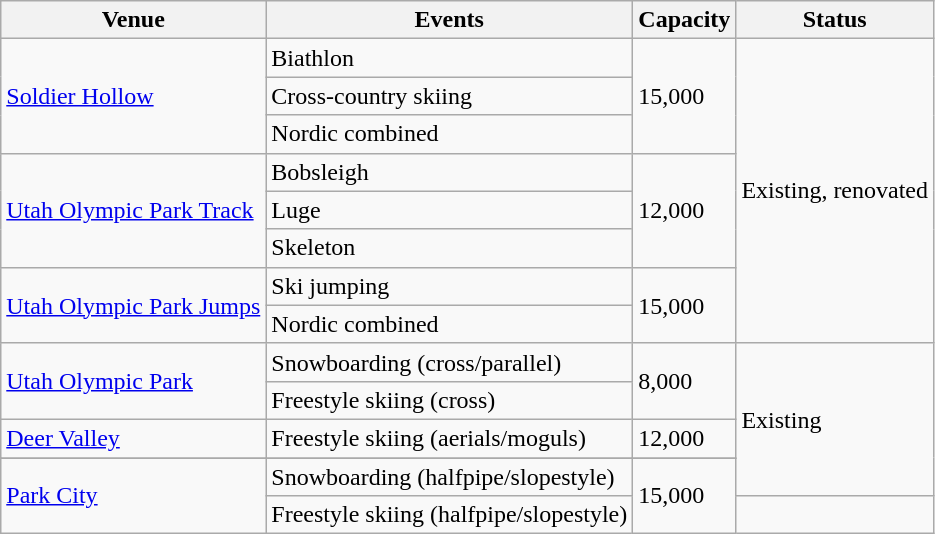<table class="wikitable sortable">
<tr>
<th>Venue</th>
<th>Events</th>
<th>Capacity</th>
<th>Status</th>
</tr>
<tr>
<td rowspan="3"><a href='#'>Soldier Hollow</a></td>
<td>Biathlon</td>
<td rowspan="3">15,000</td>
<td rowspan="8">Existing, renovated</td>
</tr>
<tr>
<td>Cross-country skiing</td>
</tr>
<tr>
<td>Nordic combined</td>
</tr>
<tr>
<td rowspan="3"><a href='#'>Utah Olympic Park Track</a></td>
<td>Bobsleigh</td>
<td rowspan="3">12,000</td>
</tr>
<tr>
<td>Luge</td>
</tr>
<tr>
<td>Skeleton</td>
</tr>
<tr>
<td rowspan="2"><a href='#'>Utah Olympic Park Jumps</a></td>
<td>Ski jumping</td>
<td rowspan="2">15,000</td>
</tr>
<tr>
<td>Nordic combined</td>
</tr>
<tr>
<td rowspan="2"><a href='#'>Utah Olympic Park</a></td>
<td>Snowboarding (cross/parallel)</td>
<td rowspan="2">8,000</td>
<td rowspan="5">Existing</td>
</tr>
<tr>
<td>Freestyle skiing (cross)</td>
</tr>
<tr>
<td><a href='#'>Deer Valley</a></td>
<td>Freestyle skiing (aerials/moguls)</td>
<td>12,000</td>
</tr>
<tr>
</tr>
<tr>
<td rowspan="2"><a href='#'>Park City</a></td>
<td>Snowboarding (halfpipe/slopestyle)</td>
<td rowspan="2">15,000</td>
</tr>
<tr>
<td>Freestyle skiing (halfpipe/slopestyle)</td>
</tr>
</table>
